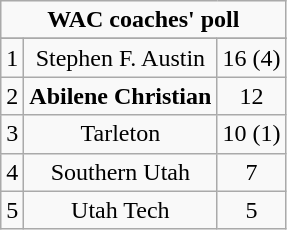<table class="wikitable" style="display: inline-table;">
<tr>
<td align="center" Colspan="3"><strong>WAC coaches' poll</strong></td>
</tr>
<tr align="center">
</tr>
<tr align="center">
<td>1</td>
<td>Stephen F. Austin</td>
<td>16 (4)</td>
</tr>
<tr align="center">
<td>2</td>
<td><strong>Abilene Christian</strong></td>
<td>12</td>
</tr>
<tr align="center">
<td>3</td>
<td>Tarleton</td>
<td>10 (1)</td>
</tr>
<tr align="center">
<td>4</td>
<td>Southern Utah</td>
<td>7</td>
</tr>
<tr align="center">
<td>5</td>
<td>Utah Tech</td>
<td>5</td>
</tr>
</table>
